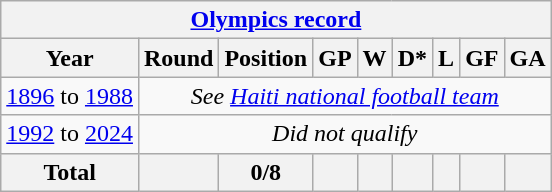<table class="wikitable" style="text-align: center;">
<tr>
<th colspan=9><a href='#'>Olympics record</a></th>
</tr>
<tr>
<th>Year</th>
<th>Round</th>
<th>Position</th>
<th>GP</th>
<th>W</th>
<th>D*</th>
<th>L</th>
<th>GF</th>
<th>GA</th>
</tr>
<tr>
<td><a href='#'>1896</a> to <a href='#'>1988</a></td>
<td colspan=9><em>See <a href='#'>Haiti national football team</a></em></td>
</tr>
<tr>
<td><a href='#'>1992</a> to <a href='#'>2024</a></td>
<td rowspan=1 colspan=8><em>Did not qualify</em></td>
</tr>
<tr>
<th><strong>Total</strong></th>
<th></th>
<th>0/8</th>
<th></th>
<th></th>
<th></th>
<th></th>
<th></th>
<th></th>
</tr>
</table>
